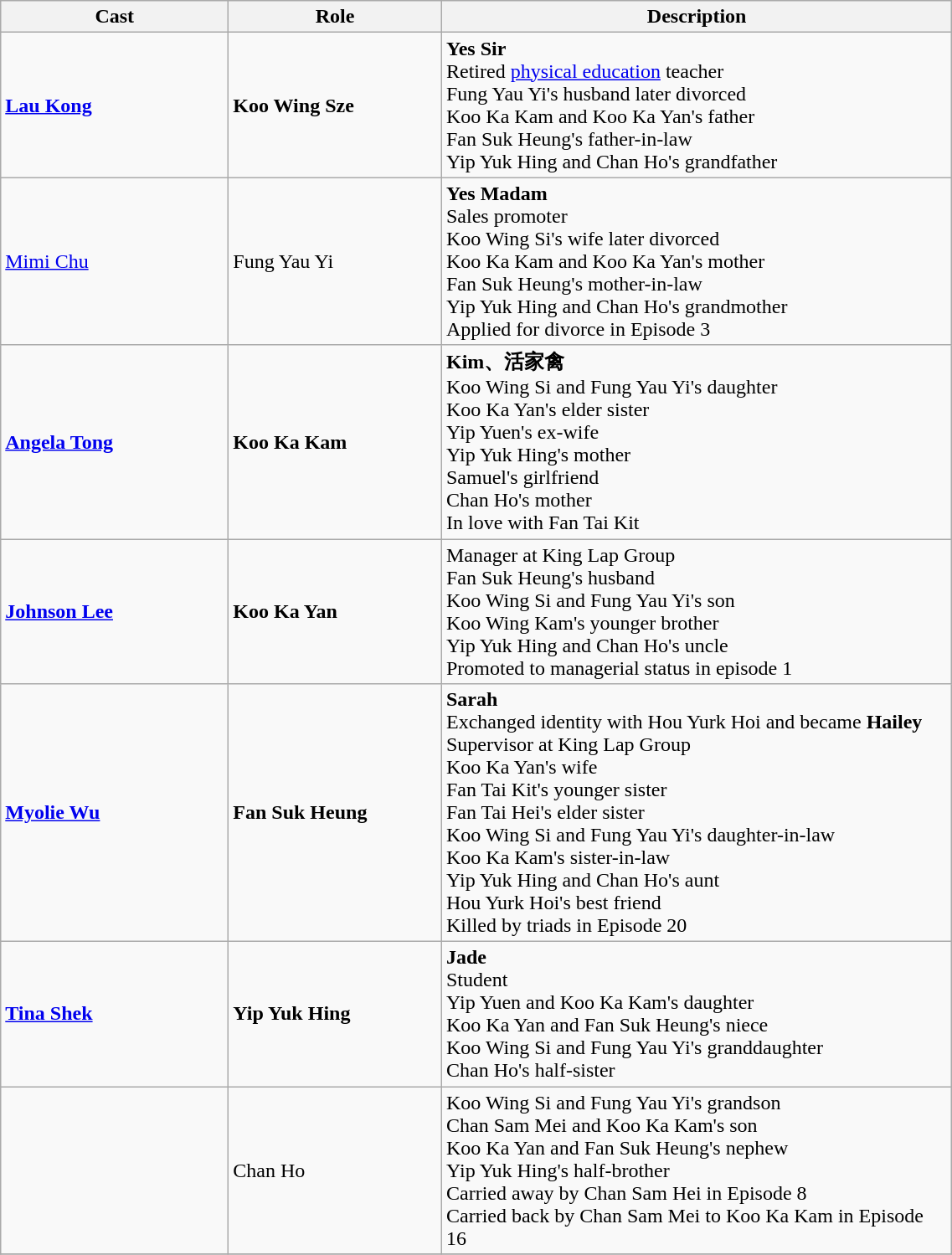<table class="wikitable" width="60%">
<tr>
<th style="width:6%">Cast</th>
<th style="width:6%">Role</th>
<th style="width:15%">Description</th>
</tr>
<tr>
<td><strong><a href='#'>Lau Kong</a></strong></td>
<td><strong>Koo Wing Sze</strong></td>
<td><strong>Yes Sir</strong><br>Retired <a href='#'>physical education</a> teacher<br>Fung Yau Yi's husband later divorced<br>Koo Ka Kam and Koo Ka Yan's father<br>Fan Suk Heung's father-in-law<br>Yip Yuk Hing and Chan Ho's grandfather</td>
</tr>
<tr>
<td><a href='#'>Mimi Chu</a></td>
<td>Fung Yau Yi</td>
<td><strong>Yes Madam</strong><br>Sales promoter<br>Koo Wing Si's wife later divorced<br>Koo Ka Kam and Koo Ka Yan's mother<br>Fan Suk Heung's mother-in-law<br>Yip Yuk Hing and Chan Ho's grandmother<br>Applied for divorce in Episode 3</td>
</tr>
<tr>
<td><strong><a href='#'>Angela Tong</a></strong></td>
<td><strong>Koo Ka Kam</strong></td>
<td><strong>Kim、活家禽</strong><br>Koo Wing Si and Fung Yau Yi's daughter<br>Koo Ka Yan's elder sister<br>Yip Yuen's ex-wife<br>Yip Yuk Hing's mother<br>Samuel's girlfriend<br>Chan Ho's mother<br>In love with Fan Tai Kit</td>
</tr>
<tr>
<td><strong><a href='#'>Johnson Lee</a></strong></td>
<td><strong>Koo Ka Yan</strong></td>
<td>Manager at King Lap Group<br>Fan Suk Heung's husband<br>Koo Wing Si and Fung Yau Yi's son<br>Koo Wing Kam's younger brother<br>Yip Yuk Hing and Chan Ho's uncle<br>Promoted to managerial status in episode 1</td>
</tr>
<tr>
<td><strong><a href='#'>Myolie Wu</a></strong></td>
<td><strong>Fan Suk Heung</strong></td>
<td><strong>Sarah</strong><br>Exchanged identity with Hou Yurk Hoi and became <strong>Hailey</strong><br>Supervisor at King Lap Group<br>Koo Ka Yan's wife<br>Fan Tai Kit's younger sister<br>Fan Tai Hei's elder sister<br>Koo Wing Si and Fung Yau Yi's daughter-in-law<br>Koo Ka Kam's sister-in-law<br>Yip Yuk Hing and Chan Ho's aunt<br>Hou Yurk Hoi's best friend<br>Killed by triads in Episode 20</td>
</tr>
<tr>
<td><strong><a href='#'>Tina Shek</a></strong></td>
<td><strong>Yip Yuk Hing</strong></td>
<td><strong>Jade</strong><br>Student<br>Yip Yuen and Koo Ka Kam's daughter<br>Koo Ka Yan and Fan Suk Heung's niece<br>Koo Wing Si and Fung Yau Yi's granddaughter<br>Chan Ho's half-sister</td>
</tr>
<tr>
<td></td>
<td>Chan Ho</td>
<td>Koo Wing Si and Fung Yau Yi's grandson<br>Chan Sam Mei and Koo Ka Kam's son<br>Koo Ka Yan and Fan Suk Heung's nephew<br>Yip Yuk Hing's half-brother<br>Carried away by Chan Sam Hei in Episode 8<br>Carried back by Chan Sam Mei to Koo Ka Kam in Episode 16</td>
</tr>
<tr>
</tr>
</table>
